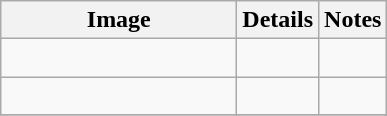<table class="wikitable">
<tr>
<th width="150" class="unsortable">Image</th>
<th>Details</th>
<th>Notes</th>
</tr>
<tr>
<td></td>
<td><br></td>
<td></td>
</tr>
<tr>
<td></td>
<td><br></td>
<td></td>
</tr>
<tr>
</tr>
</table>
